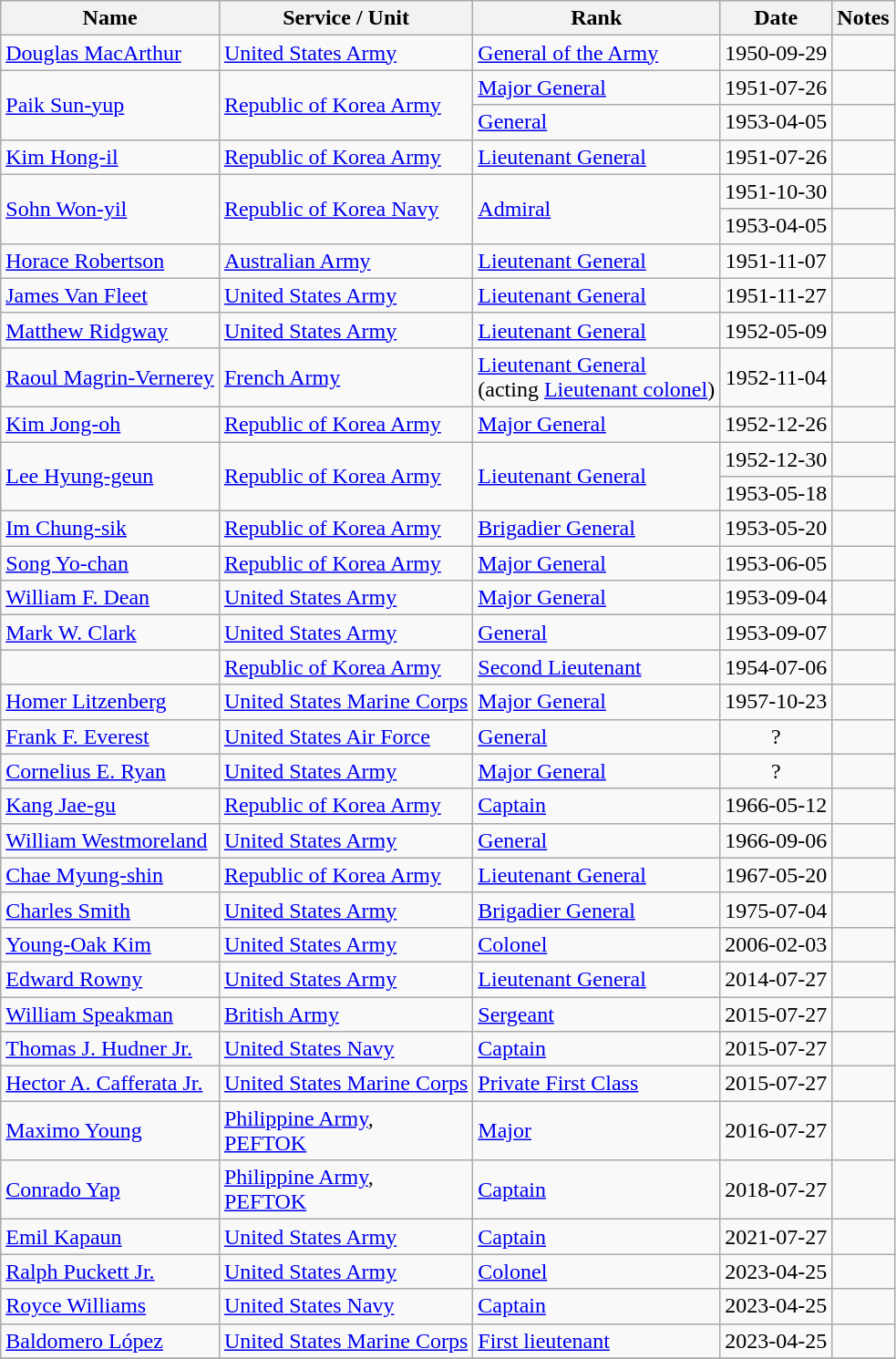<table class="wikitable sortable">
<tr>
<th>Name</th>
<th>Service / Unit</th>
<th>Rank</th>
<th>Date</th>
<th>Notes</th>
</tr>
<tr>
<td align="left"><a href='#'>Douglas MacArthur</a></td>
<td align="left"><a href='#'>United States Army</a></td>
<td align="left"><a href='#'>General of the Army</a></td>
<td align="Center">1950-09-29</td>
<td align="left"></td>
</tr>
<tr>
<td align="left" rowspan="2"><a href='#'>Paik Sun-yup</a></td>
<td align="left" rowspan="2"><a href='#'>Republic of Korea Army</a></td>
<td align="left"><a href='#'>Major General</a></td>
<td align="Center">1951-07-26</td>
<td align="left"></td>
</tr>
<tr>
<td align="left"><a href='#'>General</a></td>
<td align="Center">1953-04-05</td>
<td align="left"></td>
</tr>
<tr>
<td align="left"><a href='#'>Kim Hong-il</a></td>
<td align="left"><a href='#'>Republic of Korea Army</a></td>
<td align="left"><a href='#'>Lieutenant General</a></td>
<td align="Center">1951-07-26</td>
<td align="left"></td>
</tr>
<tr>
<td align="left" rowspan="2"><a href='#'>Sohn Won-yil</a></td>
<td align="left" rowspan="2"><a href='#'>Republic of Korea Navy</a></td>
<td align="left" rowspan="2"><a href='#'>Admiral</a></td>
<td align="Center">1951-10-30</td>
<td align="left"></td>
</tr>
<tr>
<td align="Center">1953-04-05</td>
<td align="left"></td>
</tr>
<tr>
<td align="left"><a href='#'>Horace Robertson</a></td>
<td align="left"><a href='#'>Australian Army</a></td>
<td align="left"><a href='#'>Lieutenant General</a></td>
<td align="Center">1951-11-07</td>
<td align="left"></td>
</tr>
<tr>
<td align="left"><a href='#'>James Van Fleet</a></td>
<td align="left"><a href='#'>United States Army</a></td>
<td align="left"><a href='#'>Lieutenant General</a></td>
<td align="Center">1951-11-27</td>
<td align="left"></td>
</tr>
<tr>
<td align="left"><a href='#'>Matthew Ridgway</a></td>
<td align="left"><a href='#'>United States Army</a></td>
<td align="left"><a href='#'>Lieutenant General</a></td>
<td align="Center">1952-05-09</td>
<td align="left"></td>
</tr>
<tr>
<td align="left"><a href='#'>Raoul Magrin-Vernerey</a></td>
<td align="left"><a href='#'>French Army</a></td>
<td align="left"><a href='#'>Lieutenant General</a><br>(acting <a href='#'>Lieutenant colonel</a>)</td>
<td align="Center">1952-11-04</td>
<td align="left"></td>
</tr>
<tr>
<td align="left"><a href='#'>Kim Jong-oh</a></td>
<td align="left"><a href='#'>Republic of Korea Army</a></td>
<td align="left"><a href='#'>Major General</a></td>
<td align="Center">1952-12-26</td>
<td align="left"></td>
</tr>
<tr>
<td align="left" rowspan="2"><a href='#'>Lee Hyung-geun</a></td>
<td align="left" rowspan="2"><a href='#'>Republic of Korea Army</a></td>
<td align="left" rowspan="2"><a href='#'>Lieutenant General</a></td>
<td align="Center">1952-12-30</td>
</tr>
<tr>
<td align="Center">1953-05-18</td>
<td align="left"></td>
</tr>
<tr>
<td align="left"><a href='#'>Im Chung-sik</a></td>
<td align="left"><a href='#'>Republic of Korea Army</a></td>
<td align="left"><a href='#'>Brigadier General</a></td>
<td align="Center">1953-05-20</td>
<td align="left"></td>
</tr>
<tr>
<td align="left"><a href='#'>Song Yo-chan</a></td>
<td align="left"><a href='#'>Republic of Korea Army</a></td>
<td align="left"><a href='#'>Major General</a></td>
<td align="Center">1953-06-05</td>
<td align="left"></td>
</tr>
<tr>
<td align="left"><a href='#'>William F. Dean</a></td>
<td align="left"><a href='#'>United States Army</a></td>
<td align="left"><a href='#'>Major General</a></td>
<td align="Center">1953-09-04</td>
<td align="left"></td>
</tr>
<tr>
<td align="left"><a href='#'>Mark W. Clark</a></td>
<td align="left"><a href='#'>United States Army</a></td>
<td align="left"><a href='#'>General</a></td>
<td align="Center">1953-09-07</td>
<td align="left"></td>
</tr>
<tr {{Interlanguage link>
<td align="left"></td>
<td align="left"><a href='#'>Republic of Korea Army</a></td>
<td align="left"><a href='#'>Second Lieutenant</a></td>
<td align="Center">1954-07-06</td>
<td align="left"></td>
</tr>
<tr>
<td align="left"><a href='#'>Homer Litzenberg</a></td>
<td align="left"><a href='#'>United States Marine Corps</a></td>
<td align="left"><a href='#'>Major General</a></td>
<td align="Center">1957-10-23</td>
<td align="left"></td>
</tr>
<tr>
<td align="left"><a href='#'>Frank F. Everest</a></td>
<td align="left"><a href='#'>United States Air Force</a></td>
<td align="left"><a href='#'>General</a></td>
<td align="Center">?</td>
<td align="left"></td>
</tr>
<tr>
<td align="left"><a href='#'>Cornelius E. Ryan</a></td>
<td align="left"><a href='#'>United States Army</a></td>
<td align="left"><a href='#'>Major General</a></td>
<td align="Center">?</td>
<td align="left"></td>
</tr>
<tr>
<td align="left"><a href='#'>Kang Jae-gu</a></td>
<td align="left"><a href='#'>Republic of Korea Army</a></td>
<td align="left"><a href='#'>Captain</a></td>
<td align="Center">1966-05-12</td>
<td align="left"></td>
</tr>
<tr>
<td align="left"><a href='#'>William Westmoreland</a></td>
<td align="left"><a href='#'>United States Army</a></td>
<td align="left"><a href='#'>General</a></td>
<td align="Center">1966-09-06</td>
<td align="left"></td>
</tr>
<tr>
<td align="left"><a href='#'>Chae Myung-shin</a></td>
<td align="left"><a href='#'>Republic of Korea Army</a></td>
<td align="left"><a href='#'>Lieutenant General</a></td>
<td align="Center">1967-05-20</td>
<td align="left"></td>
</tr>
<tr>
<td align="left"><a href='#'>Charles Smith</a></td>
<td align="left"><a href='#'>United States Army</a></td>
<td align="left"><a href='#'>Brigadier General</a></td>
<td align="Center">1975-07-04</td>
<td align="left"></td>
</tr>
<tr>
<td align="left"><a href='#'>Young-Oak Kim</a></td>
<td align="left"><a href='#'>United States Army</a></td>
<td align="left"><a href='#'>Colonel</a></td>
<td align="Center">2006-02-03</td>
<td align="left"></td>
</tr>
<tr>
<td align="left"><a href='#'>Edward Rowny</a></td>
<td align="left"><a href='#'>United States Army</a></td>
<td align="left"><a href='#'>Lieutenant General</a></td>
<td align="Center">2014-07-27</td>
<td align="left"></td>
</tr>
<tr>
<td align="left"><a href='#'>William Speakman</a></td>
<td align="left"><a href='#'>British Army</a></td>
<td align="left"><a href='#'>Sergeant</a></td>
<td align="Center">2015-07-27</td>
<td align="left"></td>
</tr>
<tr>
<td align="left"><a href='#'>Thomas J. Hudner Jr.</a></td>
<td align="left"><a href='#'>United States Navy</a></td>
<td align="left"><a href='#'>Captain</a></td>
<td align="Center">2015-07-27</td>
<td align="left"></td>
</tr>
<tr>
<td align="left"><a href='#'>Hector A. Cafferata Jr.</a></td>
<td align="left"><a href='#'>United States Marine Corps</a></td>
<td align="left"><a href='#'>Private First Class</a></td>
<td align="Center">2015-07-27</td>
<td align="left"></td>
</tr>
<tr>
<td align="left"><a href='#'>Maximo Young</a></td>
<td align="left"><a href='#'>Philippine Army</a>,<br><a href='#'>PEFTOK</a></td>
<td align="left"><a href='#'>Major</a></td>
<td align="Center">2016-07-27</td>
<td align="left"></td>
</tr>
<tr>
<td align="left"><a href='#'>Conrado Yap</a></td>
<td align="left"><a href='#'>Philippine Army</a>,<br><a href='#'>PEFTOK</a></td>
<td align="left"><a href='#'>Captain</a></td>
<td align="Center">2018-07-27</td>
<td align="left"></td>
</tr>
<tr>
<td align="left"><a href='#'>Emil Kapaun</a></td>
<td align="left"><a href='#'>United States Army</a></td>
<td align="left"><a href='#'>Captain</a></td>
<td align="Center">2021-07-27</td>
<td align="left"></td>
</tr>
<tr>
<td align="left"><a href='#'>Ralph Puckett Jr.</a></td>
<td align="left"><a href='#'>United States Army</a></td>
<td align="left"><a href='#'>Colonel</a></td>
<td align="Center">2023-04-25</td>
<td align="left"></td>
</tr>
<tr>
<td align="left"><a href='#'>Royce Williams</a></td>
<td align="left"><a href='#'>United States Navy</a></td>
<td align="left"><a href='#'>Captain</a></td>
<td align="Center">2023-04-25</td>
<td align="left"></td>
</tr>
<tr>
<td align="left"><a href='#'>Baldomero López</a></td>
<td align="left"><a href='#'>United States Marine Corps</a></td>
<td align="left"><a href='#'>First lieutenant</a></td>
<td align="Center">2023-04-25</td>
<td align="left"></td>
</tr>
<tr>
</tr>
</table>
